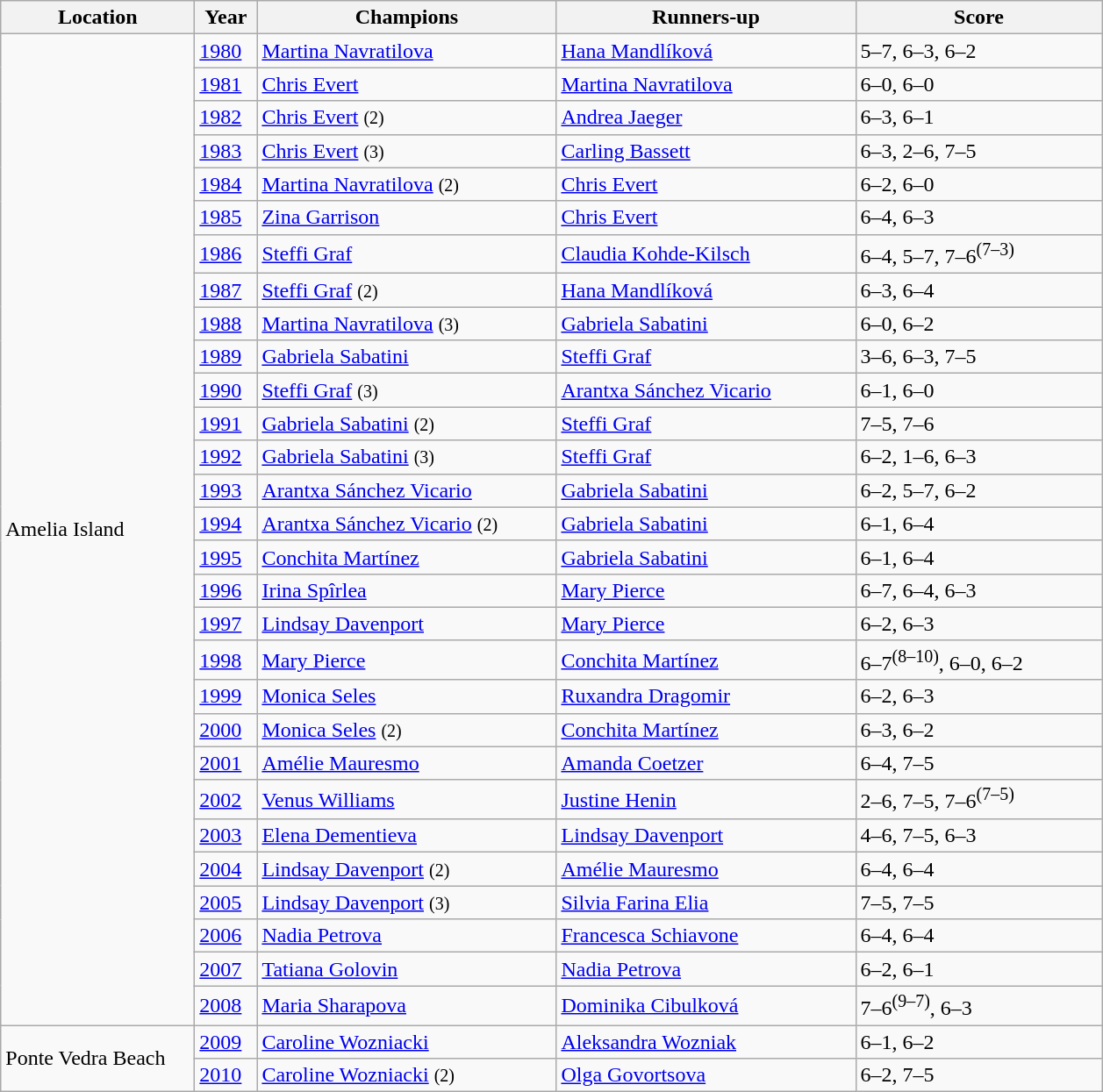<table class="wikitable">
<tr>
<th style="width:140px">Location</th>
<th style="width:40px">Year</th>
<th style="width:220px">Champions</th>
<th style="width:220px">Runners-up</th>
<th style="width:180px" class="unsortable">Score</th>
</tr>
<tr>
<td rowspan="29">Amelia Island</td>
<td><a href='#'>1980</a></td>
<td> <a href='#'>Martina Navratilova</a></td>
<td> <a href='#'>Hana Mandlíková</a></td>
<td>5–7, 6–3, 6–2</td>
</tr>
<tr>
<td><a href='#'>1981</a></td>
<td> <a href='#'>Chris Evert</a></td>
<td> <a href='#'>Martina Navratilova</a></td>
<td>6–0, 6–0</td>
</tr>
<tr>
<td><a href='#'>1982</a></td>
<td>  <a href='#'>Chris Evert</a> <small>(2)</small></td>
<td> <a href='#'>Andrea Jaeger</a></td>
<td>6–3, 6–1</td>
</tr>
<tr>
<td><a href='#'>1983</a></td>
<td>  <a href='#'>Chris Evert</a> <small>(3)</small></td>
<td> <a href='#'>Carling Bassett</a></td>
<td>6–3, 2–6, 7–5</td>
</tr>
<tr>
<td><a href='#'>1984</a></td>
<td>  <a href='#'>Martina Navratilova</a> <small>(2)</small></td>
<td> <a href='#'>Chris Evert</a></td>
<td>6–2, 6–0</td>
</tr>
<tr>
<td><a href='#'>1985</a></td>
<td>  <a href='#'>Zina Garrison</a></td>
<td> <a href='#'>Chris Evert</a></td>
<td>6–4, 6–3</td>
</tr>
<tr>
<td><a href='#'>1986</a></td>
<td>  <a href='#'>Steffi Graf</a></td>
<td> <a href='#'>Claudia Kohde-Kilsch</a></td>
<td>6–4, 5–7, 7–6<sup>(7–3)</sup></td>
</tr>
<tr>
<td><a href='#'>1987</a></td>
<td>  <a href='#'>Steffi Graf</a> <small>(2)</small></td>
<td> <a href='#'>Hana Mandlíková</a></td>
<td>6–3, 6–4</td>
</tr>
<tr>
<td><a href='#'>1988</a></td>
<td>  <a href='#'>Martina Navratilova</a> <small>(3)</small></td>
<td> <a href='#'>Gabriela Sabatini</a></td>
<td>6–0, 6–2</td>
</tr>
<tr>
<td><a href='#'>1989</a></td>
<td>  <a href='#'>Gabriela Sabatini</a></td>
<td> <a href='#'>Steffi Graf</a></td>
<td>3–6, 6–3, 7–5</td>
</tr>
<tr>
<td><a href='#'>1990</a></td>
<td>  <a href='#'>Steffi Graf</a> <small>(3)</small></td>
<td> <a href='#'>Arantxa Sánchez Vicario</a></td>
<td>6–1, 6–0</td>
</tr>
<tr>
<td><a href='#'>1991</a></td>
<td>  <a href='#'>Gabriela Sabatini</a> <small>(2)</small></td>
<td> <a href='#'>Steffi Graf</a></td>
<td>7–5, 7–6</td>
</tr>
<tr>
<td><a href='#'>1992</a></td>
<td>  <a href='#'>Gabriela Sabatini</a> <small>(3)</small></td>
<td> <a href='#'>Steffi Graf</a></td>
<td>6–2, 1–6, 6–3</td>
</tr>
<tr>
<td><a href='#'>1993</a></td>
<td>  <a href='#'>Arantxa Sánchez Vicario</a></td>
<td> <a href='#'>Gabriela Sabatini</a></td>
<td>6–2, 5–7, 6–2</td>
</tr>
<tr>
<td><a href='#'>1994</a></td>
<td>  <a href='#'>Arantxa Sánchez Vicario</a> <small>(2)</small></td>
<td> <a href='#'>Gabriela Sabatini</a></td>
<td>6–1, 6–4</td>
</tr>
<tr>
<td><a href='#'>1995</a></td>
<td>  <a href='#'>Conchita Martínez</a></td>
<td> <a href='#'>Gabriela Sabatini</a></td>
<td>6–1, 6–4</td>
</tr>
<tr>
<td><a href='#'>1996</a></td>
<td>  <a href='#'>Irina Spîrlea</a></td>
<td> <a href='#'>Mary Pierce</a></td>
<td>6–7, 6–4, 6–3</td>
</tr>
<tr>
<td><a href='#'>1997</a></td>
<td>  <a href='#'>Lindsay Davenport</a></td>
<td> <a href='#'>Mary Pierce</a></td>
<td>6–2, 6–3</td>
</tr>
<tr>
<td><a href='#'>1998</a></td>
<td>  <a href='#'>Mary Pierce</a></td>
<td> <a href='#'>Conchita Martínez</a></td>
<td>6–7<sup>(8–10)</sup>, 6–0, 6–2</td>
</tr>
<tr>
<td><a href='#'>1999</a></td>
<td>  <a href='#'>Monica Seles</a></td>
<td> <a href='#'>Ruxandra Dragomir</a></td>
<td>6–2, 6–3</td>
</tr>
<tr>
<td><a href='#'>2000</a></td>
<td>  <a href='#'>Monica Seles</a> <small>(2)</small></td>
<td> <a href='#'>Conchita Martínez</a></td>
<td>6–3, 6–2</td>
</tr>
<tr>
<td><a href='#'>2001</a></td>
<td>  <a href='#'>Amélie Mauresmo</a></td>
<td> <a href='#'>Amanda Coetzer</a></td>
<td>6–4, 7–5</td>
</tr>
<tr>
<td><a href='#'>2002</a></td>
<td>  <a href='#'>Venus Williams</a></td>
<td> <a href='#'>Justine Henin</a></td>
<td>2–6, 7–5, 7–6<sup>(7–5)</sup></td>
</tr>
<tr>
<td><a href='#'>2003</a></td>
<td>  <a href='#'>Elena Dementieva</a></td>
<td> <a href='#'>Lindsay Davenport</a></td>
<td>4–6, 7–5, 6–3</td>
</tr>
<tr>
<td><a href='#'>2004</a></td>
<td>  <a href='#'>Lindsay Davenport</a> <small>(2)</small></td>
<td> <a href='#'>Amélie Mauresmo</a></td>
<td>6–4, 6–4</td>
</tr>
<tr>
<td><a href='#'>2005</a></td>
<td>  <a href='#'>Lindsay Davenport</a> <small>(3)</small></td>
<td> <a href='#'>Silvia Farina Elia</a></td>
<td>7–5, 7–5</td>
</tr>
<tr>
<td><a href='#'>2006</a></td>
<td>  <a href='#'>Nadia Petrova</a></td>
<td> <a href='#'>Francesca Schiavone</a></td>
<td>6–4, 6–4</td>
</tr>
<tr>
<td><a href='#'>2007</a></td>
<td>  <a href='#'>Tatiana Golovin</a></td>
<td> <a href='#'>Nadia Petrova</a></td>
<td>6–2, 6–1</td>
</tr>
<tr>
<td><a href='#'>2008</a></td>
<td>  <a href='#'>Maria Sharapova</a></td>
<td> <a href='#'>Dominika Cibulková</a></td>
<td>7–6<sup>(9–7)</sup>, 6–3</td>
</tr>
<tr>
<td rowspan="2">Ponte Vedra Beach</td>
<td><a href='#'>2009</a></td>
<td>  <a href='#'>Caroline Wozniacki</a></td>
<td> <a href='#'>Aleksandra Wozniak</a></td>
<td>6–1, 6–2</td>
</tr>
<tr>
<td><a href='#'>2010</a></td>
<td>  <a href='#'>Caroline Wozniacki</a> <small>(2)</small></td>
<td> <a href='#'>Olga Govortsova</a></td>
<td>6–2, 7–5</td>
</tr>
</table>
